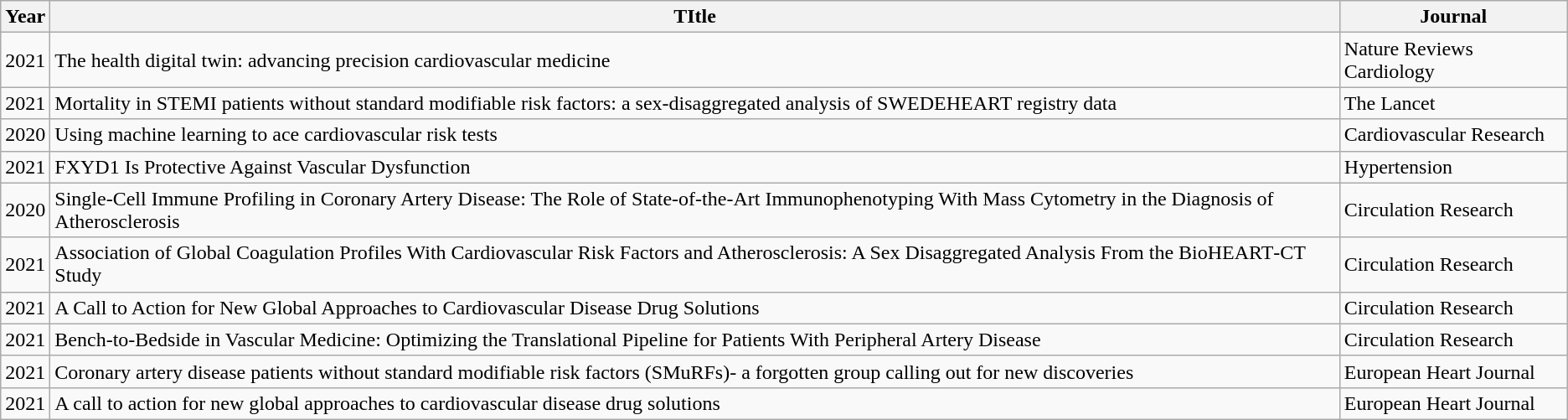<table class="wikitable sortable">
<tr>
<th>Year</th>
<th>TItle</th>
<th>Journal</th>
</tr>
<tr>
<td>2021</td>
<td>The health digital twin: advancing precision cardiovascular medicine</td>
<td>Nature Reviews Cardiology</td>
</tr>
<tr>
<td>2021</td>
<td>Mortality in STEMI patients without standard modifiable risk factors: a sex-disaggregated analysis of SWEDEHEART registry data</td>
<td>The Lancet</td>
</tr>
<tr>
<td>2020</td>
<td>Using machine learning to ace cardiovascular risk tests</td>
<td>Cardiovascular Research</td>
</tr>
<tr>
<td>2021</td>
<td>FXYD1 Is Protective Against Vascular Dysfunction</td>
<td>Hypertension</td>
</tr>
<tr>
<td>2020</td>
<td>Single‐Cell Immune Profiling in Coronary Artery Disease: The Role of State‐of‐the‐Art Immunophenotyping With Mass Cytometry in the Diagnosis of Atherosclerosis</td>
<td>Circulation Research</td>
</tr>
<tr>
<td>2021</td>
<td>Association of Global Coagulation Profiles With Cardiovascular Risk Factors and Atherosclerosis: A Sex Disaggregated Analysis From the BioHEART‐CT Study</td>
<td>Circulation Research</td>
</tr>
<tr>
<td>2021</td>
<td>A Call to Action for New Global Approaches to Cardiovascular Disease Drug Solutions</td>
<td>Circulation Research</td>
</tr>
<tr>
<td>2021</td>
<td>Bench-to-Bedside in Vascular Medicine: Optimizing the Translational Pipeline for Patients With Peripheral Artery Disease</td>
<td>Circulation Research</td>
</tr>
<tr>
<td>2021</td>
<td>Coronary artery disease patients without standard modifiable risk factors (SMuRFs)- a forgotten group calling out for new discoveries</td>
<td>European Heart Journal</td>
</tr>
<tr>
<td>2021</td>
<td>A call to action for new global approaches to cardiovascular disease drug solutions</td>
<td>European Heart Journal</td>
</tr>
</table>
